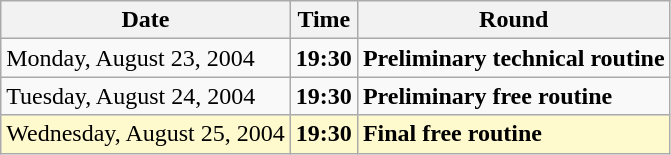<table class="wikitable">
<tr>
<th>Date</th>
<th>Time</th>
<th>Round</th>
</tr>
<tr>
<td>Monday, August 23, 2004</td>
<td><strong>19:30</strong></td>
<td><strong> Preliminary technical routine</strong></td>
</tr>
<tr>
<td>Tuesday, August 24, 2004</td>
<td><strong>19:30</strong></td>
<td><strong> Preliminary free routine</strong></td>
</tr>
<tr>
<td style=background:lemonchiffon>Wednesday, August 25, 2004</td>
<td style=background:lemonchiffon><strong>19:30</strong></td>
<td style=background:lemonchiffon><strong> Final free routine</strong></td>
</tr>
</table>
